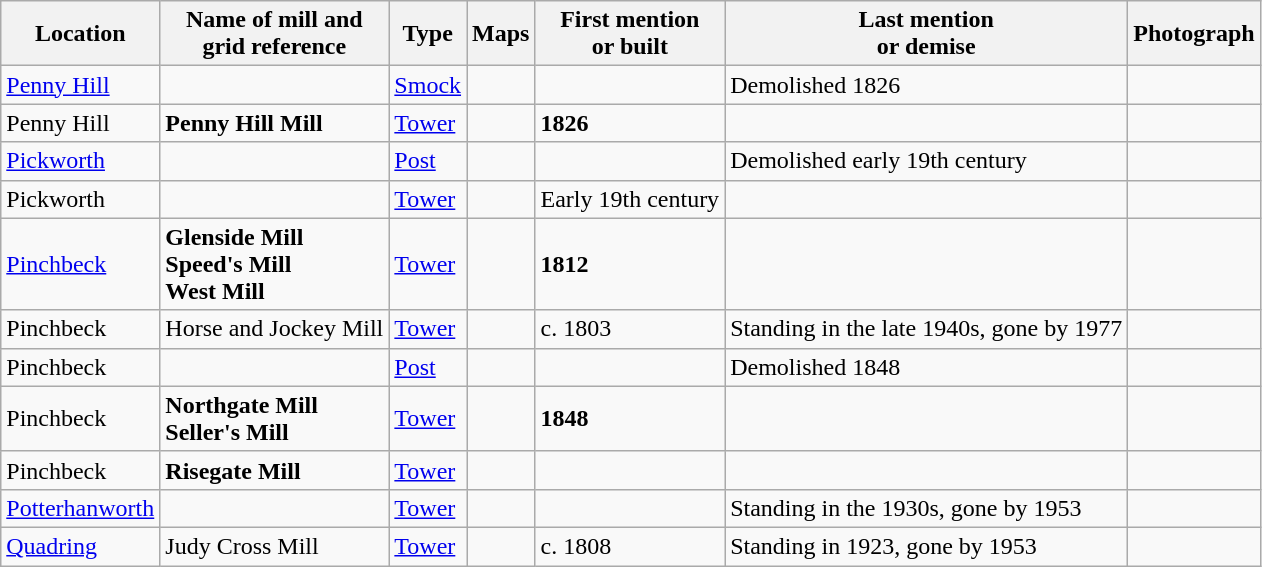<table class="wikitable">
<tr>
<th>Location</th>
<th>Name of mill and<br>grid reference</th>
<th>Type</th>
<th>Maps</th>
<th>First mention<br>or built</th>
<th>Last mention<br> or demise</th>
<th>Photograph</th>
</tr>
<tr>
<td><a href='#'>Penny Hill</a></td>
<td></td>
<td><a href='#'>Smock</a></td>
<td></td>
<td></td>
<td>Demolished 1826</td>
<td></td>
</tr>
<tr>
<td>Penny Hill</td>
<td><strong>Penny Hill Mill</strong><br></td>
<td><a href='#'>Tower</a></td>
<td></td>
<td><strong>1826</strong></td>
<td></td>
<td></td>
</tr>
<tr>
<td><a href='#'>Pickworth</a></td>
<td></td>
<td><a href='#'>Post</a></td>
<td></td>
<td></td>
<td>Demolished early 19th century</td>
<td></td>
</tr>
<tr>
<td>Pickworth</td>
<td></td>
<td><a href='#'>Tower</a></td>
<td></td>
<td>Early 19th century</td>
<td></td>
<td></td>
</tr>
<tr>
<td><a href='#'>Pinchbeck</a></td>
<td><strong>Glenside Mill<br>Speed's Mill<br>West Mill</strong><br></td>
<td><a href='#'>Tower</a></td>
<td></td>
<td><strong>1812</strong></td>
<td></td>
<td></td>
</tr>
<tr>
<td>Pinchbeck</td>
<td>Horse and Jockey Mill<br></td>
<td><a href='#'>Tower</a></td>
<td></td>
<td>c. 1803</td>
<td>Standing in the late 1940s, gone by 1977</td>
<td></td>
</tr>
<tr>
<td>Pinchbeck</td>
<td></td>
<td><a href='#'>Post</a></td>
<td></td>
<td></td>
<td>Demolished 1848</td>
<td></td>
</tr>
<tr>
<td>Pinchbeck</td>
<td><strong>Northgate Mill<br>Seller's Mill</strong><br></td>
<td><a href='#'>Tower</a></td>
<td></td>
<td><strong>1848</strong></td>
<td></td>
<td></td>
</tr>
<tr>
<td>Pinchbeck</td>
<td><strong>Risegate Mill</strong><br></td>
<td><a href='#'>Tower</a></td>
<td></td>
<td></td>
<td></td>
<td></td>
</tr>
<tr>
<td><a href='#'>Potterhanworth</a></td>
<td></td>
<td><a href='#'>Tower</a></td>
<td></td>
<td></td>
<td>Standing in the 1930s, gone by 1953</td>
<td></td>
</tr>
<tr>
<td><a href='#'>Quadring</a></td>
<td>Judy Cross Mill</td>
<td><a href='#'>Tower</a></td>
<td></td>
<td>c. 1808</td>
<td>Standing in 1923, gone by 1953</td>
<td></td>
</tr>
</table>
